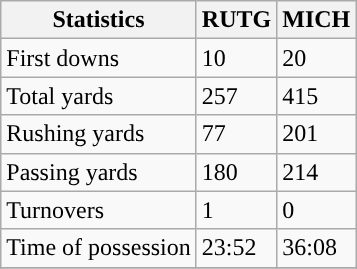<table class="wikitable">
<tr>
<th>Statistics</th>
<th>RUTG</th>
<th>MICH</th>
</tr>
<tr>
<td>First downs</td>
<td>10</td>
<td>20</td>
</tr>
<tr>
<td>Total yards</td>
<td>257</td>
<td>415</td>
</tr>
<tr>
<td>Rushing yards</td>
<td>77</td>
<td>201</td>
</tr>
<tr>
<td>Passing yards</td>
<td>180</td>
<td>214</td>
</tr>
<tr>
<td>Turnovers</td>
<td>1</td>
<td>0</td>
</tr>
<tr>
<td>Time of possession</td>
<td>23:52</td>
<td>36:08</td>
</tr>
<tr>
</tr>
</table>
